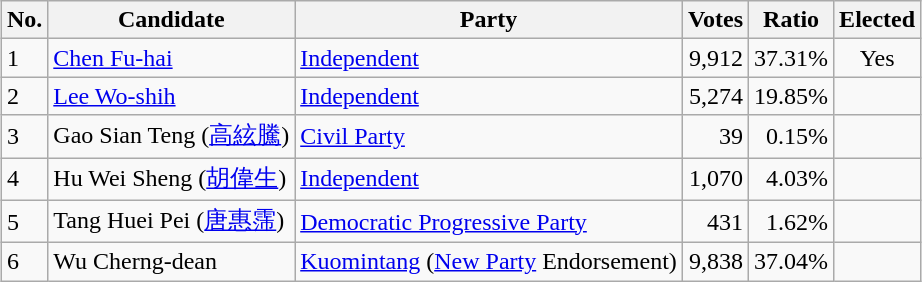<table class=wikitable style="margin:1em auto">
<tr>
<th>No.</th>
<th>Candidate</th>
<th>Party</th>
<th>Votes</th>
<th>Ratio</th>
<th>Elected</th>
</tr>
<tr>
<td>1</td>
<td><a href='#'>Chen Fu-hai</a></td>
<td><a href='#'>Independent</a></td>
<td align="right">9,912</td>
<td align="right">37.31%</td>
<td align="center">Yes</td>
</tr>
<tr>
<td>2</td>
<td><a href='#'>Lee Wo-shih</a></td>
<td><a href='#'>Independent</a></td>
<td align="right">5,274</td>
<td align="right">19.85%</td>
<td></td>
</tr>
<tr>
<td>3</td>
<td>Gao Sian Teng (<a href='#'>高絃騰</a>)</td>
<td><a href='#'>Civil Party</a></td>
<td align="right">39</td>
<td align="right">0.15%</td>
<td></td>
</tr>
<tr>
<td>4</td>
<td>Hu Wei Sheng (<a href='#'>胡偉生</a>)</td>
<td><a href='#'>Independent</a></td>
<td align="right">1,070</td>
<td align="right">4.03%</td>
<td></td>
</tr>
<tr>
<td>5</td>
<td>Tang Huei Pei (<a href='#'>唐惠霈</a>)</td>
<td><a href='#'>Democratic Progressive Party</a></td>
<td align="right">431</td>
<td align="right">1.62%</td>
<td></td>
</tr>
<tr>
<td>6</td>
<td>Wu Cherng-dean</td>
<td><a href='#'>Kuomintang</a> <span> (<a href='#'>New Party</a> Endorsement)</span></td>
<td align="right">9,838</td>
<td align="right">37.04%</td>
<td></td>
</tr>
</table>
